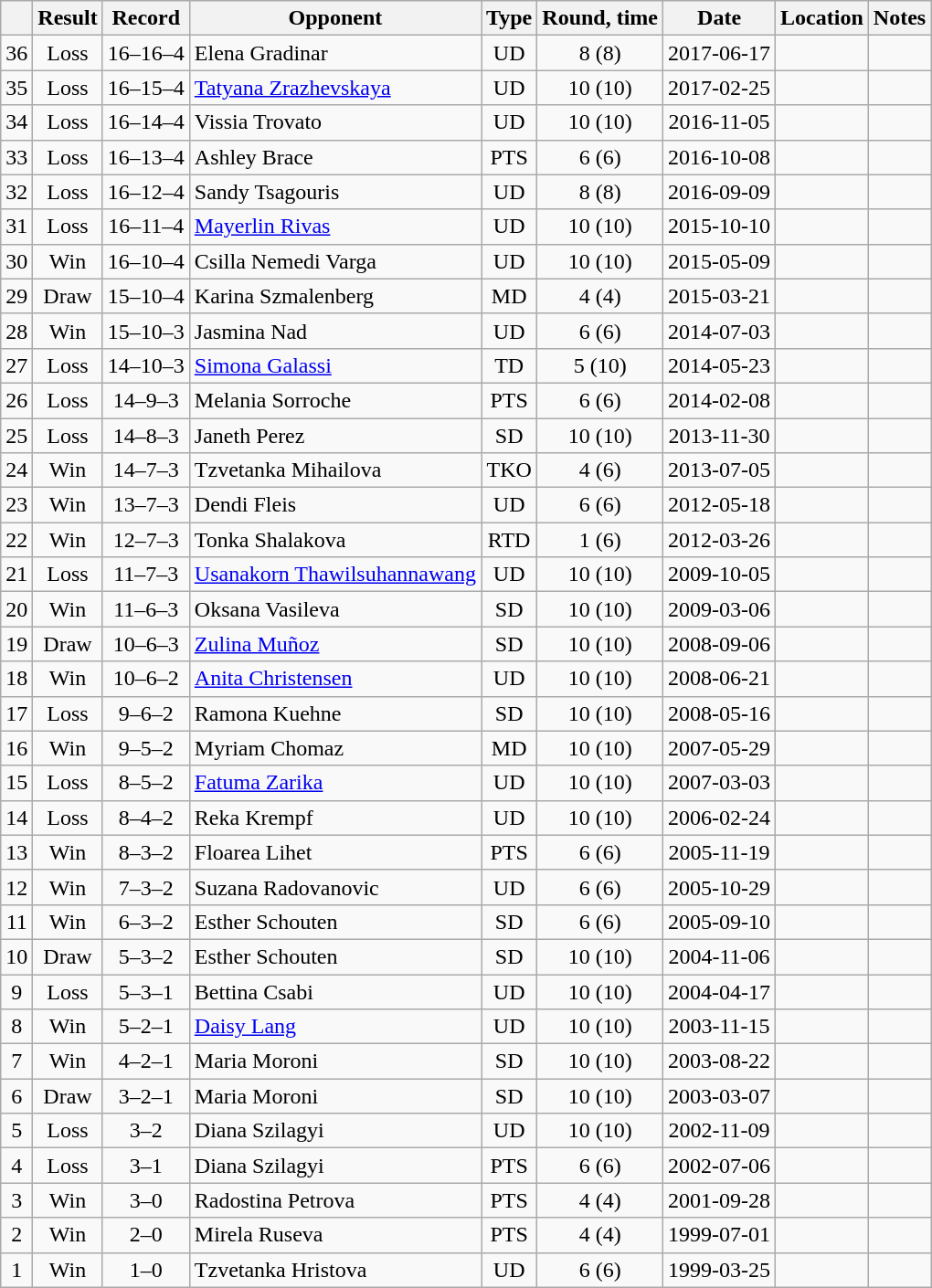<table class=wikitable style=text-align:center>
<tr>
<th></th>
<th>Result</th>
<th>Record</th>
<th>Opponent</th>
<th>Type</th>
<th>Round, time</th>
<th>Date</th>
<th>Location</th>
<th>Notes</th>
</tr>
<tr>
<td>36</td>
<td>Loss</td>
<td>16–16–4</td>
<td align=left>Elena Gradinar</td>
<td>UD</td>
<td>8 (8)</td>
<td>2017-06-17</td>
<td align=left></td>
<td align=left></td>
</tr>
<tr>
<td>35</td>
<td>Loss</td>
<td>16–15–4</td>
<td align=left><a href='#'>Tatyana Zrazhevskaya</a></td>
<td>UD</td>
<td>10 (10)</td>
<td>2017-02-25</td>
<td align=left></td>
<td align=left></td>
</tr>
<tr>
<td>34</td>
<td>Loss</td>
<td>16–14–4</td>
<td align=left>Vissia Trovato</td>
<td>UD</td>
<td>10 (10)</td>
<td>2016-11-05</td>
<td align=left></td>
<td align=left></td>
</tr>
<tr>
<td>33</td>
<td>Loss</td>
<td>16–13–4</td>
<td align=left>Ashley Brace</td>
<td>PTS</td>
<td>6 (6)</td>
<td>2016-10-08</td>
<td align=left></td>
<td align=left></td>
</tr>
<tr>
<td>32</td>
<td>Loss</td>
<td>16–12–4</td>
<td align=left>Sandy Tsagouris</td>
<td>UD</td>
<td>8 (8)</td>
<td>2016-09-09</td>
<td align=left></td>
<td align=left></td>
</tr>
<tr>
<td>31</td>
<td>Loss</td>
<td>16–11–4</td>
<td align=left><a href='#'>Mayerlin Rivas</a></td>
<td>UD</td>
<td>10 (10)</td>
<td>2015-10-10</td>
<td align=left></td>
<td align=left></td>
</tr>
<tr>
<td>30</td>
<td>Win</td>
<td>16–10–4</td>
<td align=left>Csilla Nemedi Varga</td>
<td>UD</td>
<td>10 (10)</td>
<td>2015-05-09</td>
<td align=left></td>
<td align=left></td>
</tr>
<tr>
<td>29</td>
<td>Draw</td>
<td>15–10–4</td>
<td align=left>Karina Szmalenberg</td>
<td>MD</td>
<td>4 (4)</td>
<td>2015-03-21</td>
<td align=left></td>
<td align=left></td>
</tr>
<tr>
<td>28</td>
<td>Win</td>
<td>15–10–3</td>
<td align=left>Jasmina Nad</td>
<td>UD</td>
<td>6 (6)</td>
<td>2014-07-03</td>
<td align=left></td>
<td align=left></td>
</tr>
<tr>
<td>27</td>
<td>Loss</td>
<td>14–10–3</td>
<td align=left><a href='#'>Simona Galassi</a></td>
<td>TD</td>
<td>5 (10)</td>
<td>2014-05-23</td>
<td align=left></td>
<td align=left></td>
</tr>
<tr>
<td>26</td>
<td>Loss</td>
<td>14–9–3</td>
<td align=left>Melania Sorroche</td>
<td>PTS</td>
<td>6 (6)</td>
<td>2014-02-08</td>
<td align=left></td>
<td align=left></td>
</tr>
<tr>
<td>25</td>
<td>Loss</td>
<td>14–8–3</td>
<td align=left>Janeth Perez</td>
<td>SD</td>
<td>10 (10)</td>
<td>2013-11-30</td>
<td align=left></td>
<td align=left></td>
</tr>
<tr>
<td>24</td>
<td>Win</td>
<td>14–7–3</td>
<td align=left>Tzvetanka Mihailova</td>
<td>TKO</td>
<td>4 (6)</td>
<td>2013-07-05</td>
<td align=left></td>
<td align=left></td>
</tr>
<tr>
<td>23</td>
<td>Win</td>
<td>13–7–3</td>
<td align=left>Dendi Fleis</td>
<td>UD</td>
<td>6 (6)</td>
<td>2012-05-18</td>
<td align=left></td>
<td align=left></td>
</tr>
<tr>
<td>22</td>
<td>Win</td>
<td>12–7–3</td>
<td align=left>Tonka Shalakova</td>
<td>RTD</td>
<td>1 (6)</td>
<td>2012-03-26</td>
<td align=left></td>
<td align=left></td>
</tr>
<tr>
<td>21</td>
<td>Loss</td>
<td>11–7–3</td>
<td align=left><a href='#'>Usanakorn Thawilsuhannawang</a></td>
<td>UD</td>
<td>10 (10)</td>
<td>2009-10-05</td>
<td align=left></td>
<td align=left></td>
</tr>
<tr>
<td>20</td>
<td>Win</td>
<td>11–6–3</td>
<td align=left>Oksana Vasileva</td>
<td>SD</td>
<td>10 (10)</td>
<td>2009-03-06</td>
<td align=left></td>
<td align=left></td>
</tr>
<tr>
<td>19</td>
<td>Draw</td>
<td>10–6–3</td>
<td align=left><a href='#'>Zulina Muñoz</a></td>
<td>SD</td>
<td>10 (10)</td>
<td>2008-09-06</td>
<td align=left></td>
<td align=left></td>
</tr>
<tr>
<td>18</td>
<td>Win</td>
<td>10–6–2</td>
<td align=left><a href='#'>Anita Christensen</a></td>
<td>UD</td>
<td>10 (10)</td>
<td>2008-06-21</td>
<td align=left></td>
<td align=left></td>
</tr>
<tr>
<td>17</td>
<td>Loss</td>
<td>9–6–2</td>
<td align=left>Ramona Kuehne</td>
<td>SD</td>
<td>10 (10)</td>
<td>2008-05-16</td>
<td align=left></td>
<td align=left></td>
</tr>
<tr>
<td>16</td>
<td>Win</td>
<td>9–5–2</td>
<td align=left>Myriam Chomaz</td>
<td>MD</td>
<td>10 (10)</td>
<td>2007-05-29</td>
<td align=left></td>
<td align=left></td>
</tr>
<tr>
<td>15</td>
<td>Loss</td>
<td>8–5–2</td>
<td align=left><a href='#'>Fatuma Zarika</a></td>
<td>UD</td>
<td>10 (10)</td>
<td>2007-03-03</td>
<td align=left></td>
<td align=left></td>
</tr>
<tr>
<td>14</td>
<td>Loss</td>
<td>8–4–2</td>
<td align=left>Reka Krempf</td>
<td>UD</td>
<td>10 (10)</td>
<td>2006-02-24</td>
<td align=left></td>
<td align=left></td>
</tr>
<tr>
<td>13</td>
<td>Win</td>
<td>8–3–2</td>
<td align=left>Floarea Lihet</td>
<td>PTS</td>
<td>6 (6)</td>
<td>2005-11-19</td>
<td align=left></td>
<td align=left></td>
</tr>
<tr>
<td>12</td>
<td>Win</td>
<td>7–3–2</td>
<td align=left>Suzana Radovanovic</td>
<td>UD</td>
<td>6 (6)</td>
<td>2005-10-29</td>
<td align=left></td>
<td align=left></td>
</tr>
<tr>
<td>11</td>
<td>Win</td>
<td>6–3–2</td>
<td align=left>Esther Schouten</td>
<td>SD</td>
<td>6 (6)</td>
<td>2005-09-10</td>
<td align=left></td>
<td align=left></td>
</tr>
<tr>
<td>10</td>
<td>Draw</td>
<td>5–3–2</td>
<td align=left>Esther Schouten</td>
<td>SD</td>
<td>10 (10)</td>
<td>2004-11-06</td>
<td align=left></td>
<td align=left></td>
</tr>
<tr>
<td>9</td>
<td>Loss</td>
<td>5–3–1</td>
<td align=left>Bettina Csabi</td>
<td>UD</td>
<td>10 (10)</td>
<td>2004-04-17</td>
<td align=left></td>
<td align=left></td>
</tr>
<tr>
<td>8</td>
<td>Win</td>
<td>5–2–1</td>
<td align=left><a href='#'>Daisy Lang</a></td>
<td>UD</td>
<td>10 (10)</td>
<td>2003-11-15</td>
<td align=left></td>
<td align=left></td>
</tr>
<tr>
<td>7</td>
<td>Win</td>
<td>4–2–1</td>
<td align=left>Maria Moroni</td>
<td>SD</td>
<td>10 (10)</td>
<td>2003-08-22</td>
<td align=left></td>
<td align=left></td>
</tr>
<tr>
<td>6</td>
<td>Draw</td>
<td>3–2–1</td>
<td align=left>Maria Moroni</td>
<td>SD</td>
<td>10 (10)</td>
<td>2003-03-07</td>
<td align=left></td>
<td align=left></td>
</tr>
<tr>
<td>5</td>
<td>Loss</td>
<td>3–2</td>
<td align=left>Diana Szilagyi</td>
<td>UD</td>
<td>10 (10)</td>
<td>2002-11-09</td>
<td align=left></td>
<td align=left></td>
</tr>
<tr>
<td>4</td>
<td>Loss</td>
<td>3–1</td>
<td align=left>Diana Szilagyi</td>
<td>PTS</td>
<td>6 (6)</td>
<td>2002-07-06</td>
<td align=left></td>
<td align=left></td>
</tr>
<tr>
<td>3</td>
<td>Win</td>
<td>3–0</td>
<td align=left>Radostina Petrova</td>
<td>PTS</td>
<td>4 (4)</td>
<td>2001-09-28</td>
<td align=left></td>
<td align=left></td>
</tr>
<tr>
<td>2</td>
<td>Win</td>
<td>2–0</td>
<td align=left>Mirela Ruseva</td>
<td>PTS</td>
<td>4 (4)</td>
<td>1999-07-01</td>
<td align=left></td>
<td align=left></td>
</tr>
<tr>
<td>1</td>
<td>Win</td>
<td>1–0</td>
<td align=left>Tzvetanka Hristova</td>
<td>UD</td>
<td>6 (6)</td>
<td>1999-03-25</td>
<td align=left></td>
<td align=left></td>
</tr>
</table>
